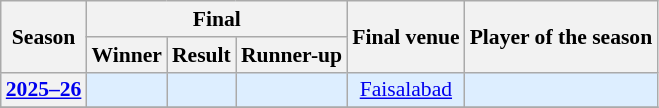<table class="wikitable sortable" style="font-size:90%; text-align: center;">
<tr>
<th rowspan="2">Season</th>
<th colspan="3">Final</th>
<th rowspan="2">Final venue</th>
<th rowspan="2">Player of the season</th>
</tr>
<tr>
<th>Winner</th>
<th>Result</th>
<th>Runner-up</th>
</tr>
<tr style="background:#ddeeff">
<th><a href='#'>2025–26</a></th>
<td></td>
<td></td>
<td></td>
<td><a href='#'>Faisalabad</a></td>
<td></td>
</tr>
<tr>
</tr>
</table>
